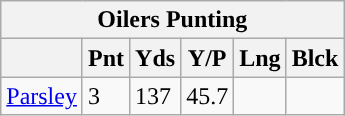<table class="wikitable">
<tr>
<th colspan="6">Oilers Punting</th>
</tr>
<tr>
<th></th>
<th>Pnt</th>
<th>Yds</th>
<th>Y/P</th>
<th>Lng</th>
<th>Blck</th>
</tr>
<tr>
<td><a href='#'>Parsley</a></td>
<td>3</td>
<td>137</td>
<td>45.7</td>
<td></td>
<td></td>
</tr>
</table>
